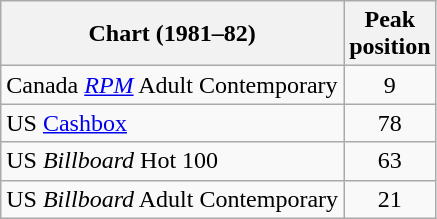<table class="wikitable">
<tr>
<th>Chart (1981–82)</th>
<th>Peak<br>position</th>
</tr>
<tr>
<td>Canada <em><a href='#'>RPM</a></em> Adult Contemporary</td>
<td style="text-align:center;">9</td>
</tr>
<tr>
<td>US <a href='#'>Cashbox</a></td>
<td style="text-align:center;">78</td>
</tr>
<tr>
<td>US <em>Billboard</em> Hot 100</td>
<td align="center">63</td>
</tr>
<tr>
<td>US <em>Billboard</em> Adult Contemporary</td>
<td align="center">21</td>
</tr>
</table>
